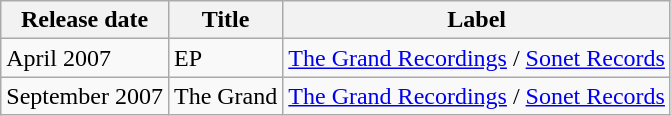<table class="wikitable">
<tr>
<th>Release date</th>
<th>Title</th>
<th>Label</th>
</tr>
<tr>
<td>April 2007</td>
<td>EP</td>
<td><a href='#'>The Grand Recordings</a> / <a href='#'>Sonet Records</a></td>
</tr>
<tr>
<td>September 2007</td>
<td>The Grand</td>
<td><a href='#'>The Grand Recordings</a> / <a href='#'>Sonet Records</a></td>
</tr>
</table>
